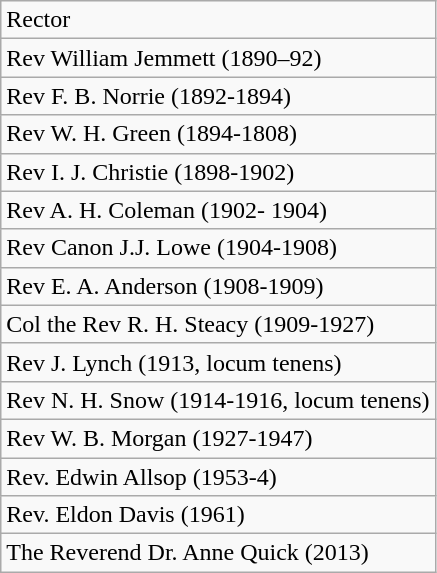<table class="wikitable">
<tr>
<td>Rector</td>
</tr>
<tr>
<td>Rev William Jemmett (1890–92)</td>
</tr>
<tr>
<td>Rev F. B. Norrie (1892-1894)</td>
</tr>
<tr>
<td>Rev W. H. Green (1894-1808)</td>
</tr>
<tr>
<td>Rev I. J. Christie (1898-1902)</td>
</tr>
<tr>
<td>Rev A. H. Coleman (1902- 1904)</td>
</tr>
<tr>
<td>Rev Canon J.J. Lowe (1904-1908)</td>
</tr>
<tr>
<td>Rev E. A. Anderson (1908-1909)</td>
</tr>
<tr>
<td>Col the Rev R. H. Steacy (1909-1927)</td>
</tr>
<tr>
<td>Rev J. Lynch (1913, locum tenens)</td>
</tr>
<tr>
<td>Rev N. H. Snow (1914-1916, locum tenens)</td>
</tr>
<tr>
<td>Rev W. B. Morgan (1927-1947)</td>
</tr>
<tr>
<td>Rev. Edwin Allsop (1953-4)</td>
</tr>
<tr>
<td>Rev. Eldon Davis (1961)</td>
</tr>
<tr>
<td>The Reverend Dr. Anne Quick (2013)</td>
</tr>
</table>
